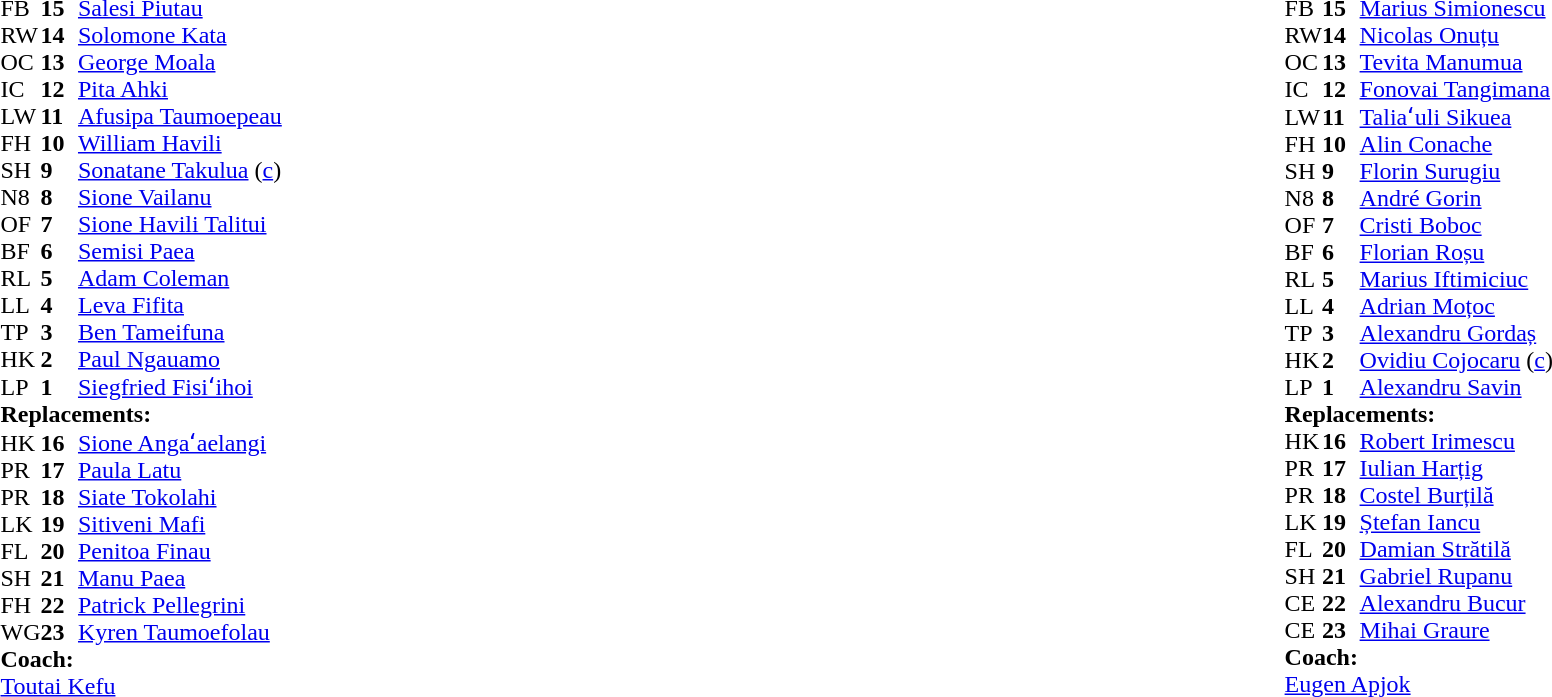<table style="width:100%;">
<tr>
<td style="vertical-align:top; width:50%;"><br><table style="font-size: 100%" cellspacing="0" cellpadding="0">
<tr>
<th width="25"></th>
<th width="25"></th>
</tr>
<tr>
<td>FB</td>
<td><strong>15</strong></td>
<td><a href='#'>Salesi Piutau</a></td>
<td></td>
<td></td>
</tr>
<tr>
<td>RW</td>
<td><strong>14</strong></td>
<td><a href='#'>Solomone Kata</a></td>
<td></td>
<td></td>
</tr>
<tr>
<td>OC</td>
<td><strong>13</strong></td>
<td><a href='#'>George Moala</a></td>
</tr>
<tr>
<td>IC</td>
<td><strong>12</strong></td>
<td><a href='#'>Pita Ahki</a></td>
</tr>
<tr>
<td>LW</td>
<td><strong>11</strong></td>
<td><a href='#'>Afusipa Taumoepeau</a></td>
</tr>
<tr>
<td>FH</td>
<td><strong>10</strong></td>
<td><a href='#'>William Havili</a></td>
</tr>
<tr>
<td>SH</td>
<td><strong>9</strong></td>
<td><a href='#'>Sonatane Takulua</a> (<a href='#'>c</a>)</td>
<td></td>
<td></td>
</tr>
<tr>
<td>N8</td>
<td><strong>8</strong></td>
<td><a href='#'>Sione Vailanu</a></td>
<td></td>
<td></td>
</tr>
<tr>
<td>OF</td>
<td><strong>7</strong></td>
<td><a href='#'>Sione Havili Talitui</a></td>
</tr>
<tr>
<td>BF</td>
<td><strong>6</strong></td>
<td><a href='#'>Semisi Paea</a></td>
</tr>
<tr>
<td>RL</td>
<td><strong>5</strong></td>
<td><a href='#'>Adam Coleman</a></td>
</tr>
<tr>
<td>LL</td>
<td><strong>4</strong></td>
<td><a href='#'>Leva Fifita</a></td>
<td></td>
<td></td>
</tr>
<tr>
<td>TP</td>
<td><strong>3</strong></td>
<td><a href='#'>Ben Tameifuna</a></td>
<td></td>
<td></td>
</tr>
<tr>
<td>HK</td>
<td><strong>2</strong></td>
<td><a href='#'>Paul Ngauamo</a></td>
<td></td>
<td></td>
</tr>
<tr>
<td>LP</td>
<td><strong>1</strong></td>
<td><a href='#'>Siegfried Fisiʻihoi</a></td>
<td></td>
<td></td>
</tr>
<tr>
<td colspan="3"><strong>Replacements:</strong></td>
</tr>
<tr>
<td>HK</td>
<td><strong>16</strong></td>
<td><a href='#'>Sione Angaʻaelangi</a></td>
<td></td>
<td></td>
</tr>
<tr>
<td>PR</td>
<td><strong>17</strong></td>
<td><a href='#'>Paula Latu</a></td>
<td></td>
<td></td>
</tr>
<tr>
<td>PR</td>
<td><strong>18</strong></td>
<td><a href='#'>Siate Tokolahi</a></td>
<td></td>
<td></td>
</tr>
<tr>
<td>LK</td>
<td><strong>19</strong></td>
<td><a href='#'>Sitiveni Mafi</a></td>
<td></td>
<td></td>
</tr>
<tr>
<td>FL</td>
<td><strong>20</strong></td>
<td><a href='#'>Penitoa Finau</a></td>
<td></td>
<td></td>
</tr>
<tr>
<td>SH</td>
<td><strong>21</strong></td>
<td><a href='#'>Manu Paea</a></td>
<td></td>
<td></td>
</tr>
<tr>
<td>FH</td>
<td><strong>22</strong></td>
<td><a href='#'>Patrick Pellegrini</a></td>
<td></td>
<td></td>
</tr>
<tr>
<td>WG</td>
<td><strong>23</strong></td>
<td><a href='#'>Kyren Taumoefolau</a></td>
<td></td>
<td></td>
</tr>
<tr>
<td colspan="3"><strong>Coach:</strong></td>
</tr>
<tr>
<td colspan="3"> <a href='#'>Toutai Kefu</a></td>
</tr>
</table>
</td>
<td style="vertical-align:top"></td>
<td style="vertical-align:top;width:50%"><br><table cellspacing="0" cellpadding="0" style="font-size:100%; margin:auto;">
<tr>
<th width="25"></th>
<th width="25"></th>
</tr>
<tr>
<td>FB</td>
<td><strong>15</strong></td>
<td><a href='#'>Marius Simionescu</a></td>
</tr>
<tr>
<td>RW</td>
<td><strong>14</strong></td>
<td><a href='#'>Nicolas Onuțu</a></td>
</tr>
<tr>
<td>OC</td>
<td><strong>13</strong></td>
<td><a href='#'>Tevita Manumua</a></td>
</tr>
<tr>
<td>IC</td>
<td><strong>12</strong></td>
<td><a href='#'>Fonovai Tangimana</a></td>
<td></td>
<td></td>
</tr>
<tr>
<td>LW</td>
<td><strong>11</strong></td>
<td><a href='#'>Taliaʻuli Sikuea</a></td>
<td></td>
<td></td>
</tr>
<tr>
<td>FH</td>
<td><strong>10</strong></td>
<td><a href='#'>Alin Conache</a></td>
<td></td>
</tr>
<tr>
<td>SH</td>
<td><strong>9</strong></td>
<td><a href='#'>Florin Surugiu</a></td>
<td></td>
<td></td>
</tr>
<tr>
<td>N8</td>
<td><strong>8</strong></td>
<td><a href='#'>André Gorin</a></td>
<td></td>
<td></td>
</tr>
<tr>
<td>OF</td>
<td><strong>7</strong></td>
<td><a href='#'>Cristi Boboc</a></td>
<td></td>
<td></td>
<td></td>
<td></td>
</tr>
<tr>
<td>BF</td>
<td><strong>6</strong></td>
<td><a href='#'>Florian Roșu</a></td>
<td></td>
<td colspan=2></td>
</tr>
<tr>
<td>RL</td>
<td><strong>5</strong></td>
<td><a href='#'>Marius Iftimiciuc</a></td>
</tr>
<tr>
<td>LL</td>
<td><strong>4</strong></td>
<td><a href='#'>Adrian Moțoc</a></td>
<td></td>
<td></td>
</tr>
<tr>
<td>TP</td>
<td><strong>3</strong></td>
<td><a href='#'>Alexandru Gordaș</a></td>
<td></td>
<td></td>
</tr>
<tr>
<td>HK</td>
<td><strong>2</strong></td>
<td><a href='#'>Ovidiu Cojocaru</a> (<a href='#'>c</a>)</td>
<td></td>
<td></td>
</tr>
<tr>
<td>LP</td>
<td><strong>1</strong></td>
<td><a href='#'>Alexandru Savin</a></td>
<td></td>
<td></td>
</tr>
<tr>
<td colspan="3"><strong>Replacements:</strong></td>
</tr>
<tr>
<td>HK</td>
<td><strong>16</strong></td>
<td><a href='#'>Robert Irimescu</a></td>
<td></td>
<td></td>
</tr>
<tr>
<td>PR</td>
<td><strong>17</strong></td>
<td><a href='#'>Iulian Harțig</a></td>
<td></td>
<td></td>
</tr>
<tr>
<td>PR</td>
<td><strong>18</strong></td>
<td><a href='#'>Costel Burțilă</a></td>
<td></td>
<td></td>
</tr>
<tr>
<td>LK</td>
<td><strong>19</strong></td>
<td><a href='#'>Ștefan Iancu</a></td>
<td></td>
<td></td>
<td></td>
<td></td>
</tr>
<tr>
<td>FL</td>
<td><strong>20</strong></td>
<td><a href='#'>Damian Strătilă</a></td>
<td></td>
<td></td>
</tr>
<tr>
<td>SH</td>
<td><strong>21</strong></td>
<td><a href='#'>Gabriel Rupanu</a></td>
<td></td>
<td></td>
</tr>
<tr>
<td>CE</td>
<td><strong>22</strong></td>
<td><a href='#'>Alexandru Bucur</a></td>
<td></td>
<td></td>
</tr>
<tr>
<td>CE</td>
<td><strong>23</strong></td>
<td><a href='#'>Mihai Graure</a></td>
<td></td>
<td></td>
</tr>
<tr>
<td colspan="3"><strong>Coach:</strong></td>
</tr>
<tr>
<td colspan="3"> <a href='#'>Eugen Apjok</a></td>
</tr>
</table>
</td>
</tr>
</table>
